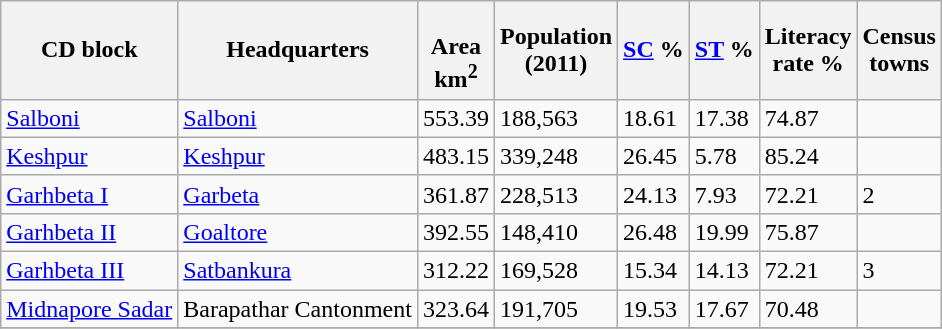<table class="wikitable sortable">
<tr>
<th>CD block</th>
<th>Headquarters</th>
<th><br>Area<br>km<sup>2</sup></th>
<th>Population<br>(2011)</th>
<th><a href='#'>SC</a> %</th>
<th><a href='#'>ST</a> %</th>
<th>Literacy<br>rate %</th>
<th>Census<br>towns</th>
</tr>
<tr>
<td><a href='#'>Salboni</a></td>
<td><a href='#'>Salboni</a></td>
<td>553.39</td>
<td>188,563</td>
<td>18.61</td>
<td>17.38</td>
<td>74.87</td>
<td></td>
</tr>
<tr>
<td><a href='#'>Keshpur</a></td>
<td><a href='#'>Keshpur</a></td>
<td>483.15</td>
<td>339,248</td>
<td>26.45</td>
<td>5.78</td>
<td>85.24</td>
<td></td>
</tr>
<tr>
<td><a href='#'>Garhbeta I</a></td>
<td><a href='#'>Garbeta</a></td>
<td>361.87</td>
<td>228,513</td>
<td>24.13</td>
<td>7.93</td>
<td>72.21</td>
<td>2</td>
</tr>
<tr>
<td><a href='#'>Garhbeta II</a></td>
<td><a href='#'>Goaltore</a></td>
<td>392.55</td>
<td>148,410</td>
<td>26.48</td>
<td>19.99</td>
<td>75.87</td>
<td></td>
</tr>
<tr>
<td><a href='#'>Garhbeta III</a></td>
<td><a href='#'>Satbankura</a></td>
<td>312.22</td>
<td>169,528</td>
<td>15.34</td>
<td>14.13</td>
<td>72.21</td>
<td>3</td>
</tr>
<tr>
<td><a href='#'>Midnapore Sadar</a></td>
<td>Barapathar Cantonment</td>
<td>323.64</td>
<td>191,705</td>
<td>19.53</td>
<td>17.67</td>
<td>70.48</td>
<td></td>
</tr>
<tr>
</tr>
</table>
